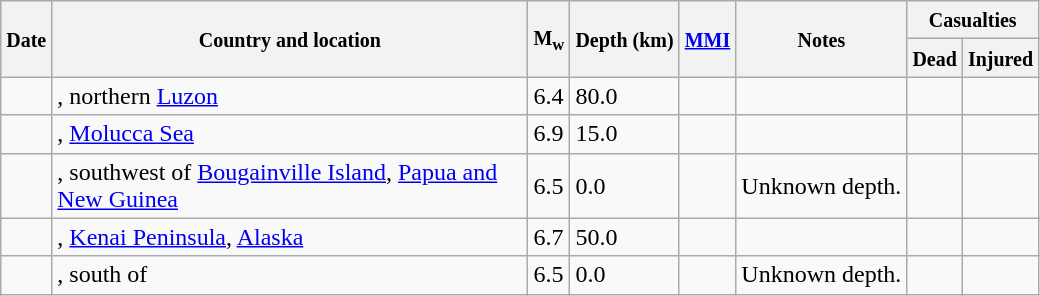<table class="wikitable sortable sort-under" style="border:1px black; margin-left:1em;">
<tr>
<th rowspan="2"><small>Date</small></th>
<th rowspan="2" style="width: 310px"><small>Country and location</small></th>
<th rowspan="2"><small>M<sub>w</sub></small></th>
<th rowspan="2"><small>Depth (km)</small></th>
<th rowspan="2"><small><a href='#'>MMI</a></small></th>
<th rowspan="2" class="unsortable"><small>Notes</small></th>
<th colspan="2"><small>Casualties</small></th>
</tr>
<tr>
<th><small>Dead</small></th>
<th><small>Injured</small></th>
</tr>
<tr>
<td></td>
<td>, northern <a href='#'>Luzon</a></td>
<td>6.4</td>
<td>80.0</td>
<td></td>
<td></td>
<td></td>
<td></td>
</tr>
<tr>
<td></td>
<td>, <a href='#'>Molucca Sea</a></td>
<td>6.9</td>
<td>15.0</td>
<td></td>
<td></td>
<td></td>
<td></td>
</tr>
<tr>
<td></td>
<td>, southwest of <a href='#'>Bougainville Island</a>, <a href='#'>Papua and New Guinea</a></td>
<td>6.5</td>
<td>0.0</td>
<td></td>
<td>Unknown depth.</td>
<td></td>
<td></td>
</tr>
<tr>
<td></td>
<td>, <a href='#'>Kenai Peninsula</a>, <a href='#'>Alaska</a></td>
<td>6.7</td>
<td>50.0</td>
<td></td>
<td></td>
<td></td>
<td></td>
</tr>
<tr>
<td></td>
<td>, south of</td>
<td>6.5</td>
<td>0.0</td>
<td></td>
<td>Unknown depth.</td>
<td></td>
<td></td>
</tr>
</table>
